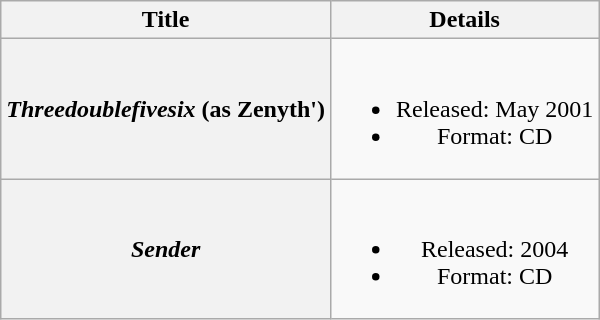<table class="wikitable plainrowheaders" style="text-align:center;" border="1">
<tr>
<th>Title</th>
<th>Details</th>
</tr>
<tr>
<th scope="row"><em>Threedoublefivesix</em> (as Zenyth')</th>
<td><br><ul><li>Released: May 2001</li><li>Format: CD</li></ul></td>
</tr>
<tr>
<th scope="row"><em>Sender</em></th>
<td><br><ul><li>Released: 2004</li><li>Format: CD</li></ul></td>
</tr>
</table>
